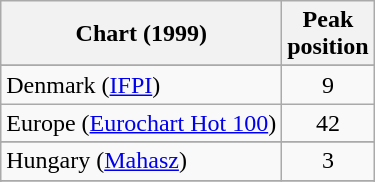<table class="wikitable sortable">
<tr>
<th>Chart (1999)</th>
<th>Peak<br>position</th>
</tr>
<tr>
</tr>
<tr>
<td>Denmark (<a href='#'>IFPI</a>)</td>
<td align="center">9</td>
</tr>
<tr>
<td>Europe (<a href='#'>Eurochart Hot 100</a>)</td>
<td align="center">42</td>
</tr>
<tr>
</tr>
<tr>
</tr>
<tr>
<td>Hungary (<a href='#'>Mahasz</a>)</td>
<td align="center">3</td>
</tr>
<tr>
</tr>
<tr>
</tr>
</table>
